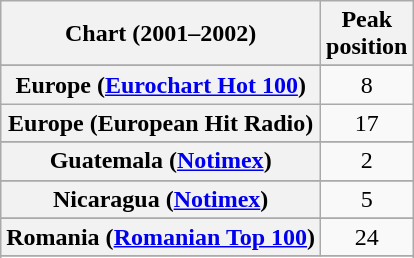<table class="wikitable sortable plainrowheaders" style="text-align:center">
<tr>
<th scope="col">Chart (2001–2002)</th>
<th scope="col">Peak<br>position</th>
</tr>
<tr>
</tr>
<tr>
</tr>
<tr>
</tr>
<tr>
<th scope="row">Europe (<a href='#'>Eurochart Hot 100</a>)</th>
<td>8</td>
</tr>
<tr>
<th scope="row">Europe (European Hit Radio)</th>
<td>17</td>
</tr>
<tr>
</tr>
<tr>
<th scope="row">Guatemala (<a href='#'>Notimex</a>)</th>
<td>2</td>
</tr>
<tr>
</tr>
<tr>
</tr>
<tr>
</tr>
<tr>
</tr>
<tr>
<th scope="row">Nicaragua (<a href='#'>Notimex</a>)</th>
<td>5</td>
</tr>
<tr>
</tr>
<tr>
<th scope="row">Romania (<a href='#'>Romanian Top 100</a>)</th>
<td>24</td>
</tr>
<tr>
</tr>
<tr>
</tr>
<tr>
</tr>
<tr>
</tr>
</table>
